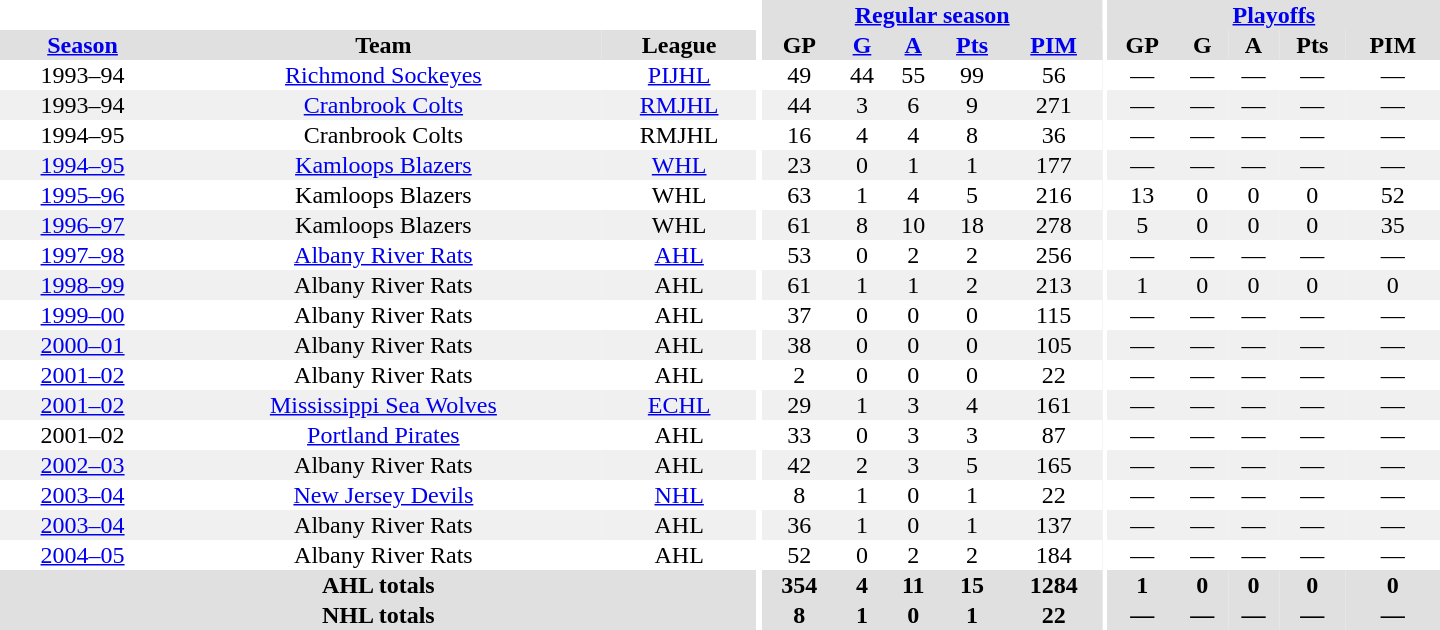<table border="0" cellpadding="1" cellspacing="0" style="text-align:center; width:60em">
<tr bgcolor="#e0e0e0">
<th colspan="3" bgcolor="#ffffff"></th>
<th rowspan="100" bgcolor="#ffffff"></th>
<th colspan="5"><a href='#'>Regular season</a></th>
<th rowspan="100" bgcolor="#ffffff"></th>
<th colspan="5"><a href='#'>Playoffs</a></th>
</tr>
<tr bgcolor="#e0e0e0">
<th><a href='#'>Season</a></th>
<th>Team</th>
<th>League</th>
<th>GP</th>
<th><a href='#'>G</a></th>
<th><a href='#'>A</a></th>
<th><a href='#'>Pts</a></th>
<th><a href='#'>PIM</a></th>
<th>GP</th>
<th>G</th>
<th>A</th>
<th>Pts</th>
<th>PIM</th>
</tr>
<tr>
<td>1993–94</td>
<td><a href='#'>Richmond Sockeyes</a></td>
<td><a href='#'>PIJHL</a></td>
<td>49</td>
<td>44</td>
<td>55</td>
<td>99</td>
<td>56</td>
<td>—</td>
<td>—</td>
<td>—</td>
<td>—</td>
<td>—</td>
</tr>
<tr bgcolor="#f0f0f0">
<td>1993–94</td>
<td><a href='#'>Cranbrook Colts</a></td>
<td><a href='#'>RMJHL</a></td>
<td>44</td>
<td>3</td>
<td>6</td>
<td>9</td>
<td>271</td>
<td>—</td>
<td>—</td>
<td>—</td>
<td>—</td>
<td>—</td>
</tr>
<tr>
<td>1994–95</td>
<td>Cranbrook Colts</td>
<td>RMJHL</td>
<td>16</td>
<td>4</td>
<td>4</td>
<td>8</td>
<td>36</td>
<td>—</td>
<td>—</td>
<td>—</td>
<td>—</td>
<td>—</td>
</tr>
<tr bgcolor="#f0f0f0">
<td><a href='#'>1994–95</a></td>
<td><a href='#'>Kamloops Blazers</a></td>
<td><a href='#'>WHL</a></td>
<td>23</td>
<td>0</td>
<td>1</td>
<td>1</td>
<td>177</td>
<td>—</td>
<td>—</td>
<td>—</td>
<td>—</td>
<td>—</td>
</tr>
<tr>
<td><a href='#'>1995–96</a></td>
<td>Kamloops Blazers</td>
<td>WHL</td>
<td>63</td>
<td>1</td>
<td>4</td>
<td>5</td>
<td>216</td>
<td>13</td>
<td>0</td>
<td>0</td>
<td>0</td>
<td>52</td>
</tr>
<tr bgcolor="#f0f0f0">
<td><a href='#'>1996–97</a></td>
<td>Kamloops Blazers</td>
<td>WHL</td>
<td>61</td>
<td>8</td>
<td>10</td>
<td>18</td>
<td>278</td>
<td>5</td>
<td>0</td>
<td>0</td>
<td>0</td>
<td>35</td>
</tr>
<tr>
<td><a href='#'>1997–98</a></td>
<td><a href='#'>Albany River Rats</a></td>
<td><a href='#'>AHL</a></td>
<td>53</td>
<td>0</td>
<td>2</td>
<td>2</td>
<td>256</td>
<td>—</td>
<td>—</td>
<td>—</td>
<td>—</td>
<td>—</td>
</tr>
<tr bgcolor="#f0f0f0">
<td><a href='#'>1998–99</a></td>
<td>Albany River Rats</td>
<td>AHL</td>
<td>61</td>
<td>1</td>
<td>1</td>
<td>2</td>
<td>213</td>
<td>1</td>
<td>0</td>
<td>0</td>
<td>0</td>
<td>0</td>
</tr>
<tr>
<td><a href='#'>1999–00</a></td>
<td>Albany River Rats</td>
<td>AHL</td>
<td>37</td>
<td>0</td>
<td>0</td>
<td>0</td>
<td>115</td>
<td>—</td>
<td>—</td>
<td>—</td>
<td>—</td>
<td>—</td>
</tr>
<tr bgcolor="#f0f0f0">
<td><a href='#'>2000–01</a></td>
<td>Albany River Rats</td>
<td>AHL</td>
<td>38</td>
<td>0</td>
<td>0</td>
<td>0</td>
<td>105</td>
<td>—</td>
<td>—</td>
<td>—</td>
<td>—</td>
<td>—</td>
</tr>
<tr>
<td><a href='#'>2001–02</a></td>
<td>Albany River Rats</td>
<td>AHL</td>
<td>2</td>
<td>0</td>
<td>0</td>
<td>0</td>
<td>22</td>
<td>—</td>
<td>—</td>
<td>—</td>
<td>—</td>
<td>—</td>
</tr>
<tr bgcolor="#f0f0f0">
<td><a href='#'>2001–02</a></td>
<td><a href='#'>Mississippi Sea Wolves</a></td>
<td><a href='#'>ECHL</a></td>
<td>29</td>
<td>1</td>
<td>3</td>
<td>4</td>
<td>161</td>
<td>—</td>
<td>—</td>
<td>—</td>
<td>—</td>
<td>—</td>
</tr>
<tr>
<td>2001–02</td>
<td><a href='#'>Portland Pirates</a></td>
<td>AHL</td>
<td>33</td>
<td>0</td>
<td>3</td>
<td>3</td>
<td>87</td>
<td>—</td>
<td>—</td>
<td>—</td>
<td>—</td>
<td>—</td>
</tr>
<tr bgcolor="#f0f0f0">
<td><a href='#'>2002–03</a></td>
<td>Albany River Rats</td>
<td>AHL</td>
<td>42</td>
<td>2</td>
<td>3</td>
<td>5</td>
<td>165</td>
<td>—</td>
<td>—</td>
<td>—</td>
<td>—</td>
<td>—</td>
</tr>
<tr>
<td><a href='#'>2003–04</a></td>
<td><a href='#'>New Jersey Devils</a></td>
<td><a href='#'>NHL</a></td>
<td>8</td>
<td>1</td>
<td>0</td>
<td>1</td>
<td>22</td>
<td>—</td>
<td>—</td>
<td>—</td>
<td>—</td>
<td>—</td>
</tr>
<tr bgcolor="#f0f0f0">
<td><a href='#'>2003–04</a></td>
<td>Albany River Rats</td>
<td>AHL</td>
<td>36</td>
<td>1</td>
<td>0</td>
<td>1</td>
<td>137</td>
<td>—</td>
<td>—</td>
<td>—</td>
<td>—</td>
<td>—</td>
</tr>
<tr>
<td><a href='#'>2004–05</a></td>
<td>Albany River Rats</td>
<td>AHL</td>
<td>52</td>
<td>0</td>
<td>2</td>
<td>2</td>
<td>184</td>
<td>—</td>
<td>—</td>
<td>—</td>
<td>—</td>
<td>—</td>
</tr>
<tr bgcolor="#e0e0e0">
<th colspan="3">AHL totals</th>
<th>354</th>
<th>4</th>
<th>11</th>
<th>15</th>
<th>1284</th>
<th>1</th>
<th>0</th>
<th>0</th>
<th>0</th>
<th>0</th>
</tr>
<tr bgcolor="#e0e0e0">
<th colspan="3">NHL totals</th>
<th>8</th>
<th>1</th>
<th>0</th>
<th>1</th>
<th>22</th>
<th>—</th>
<th>—</th>
<th>—</th>
<th>—</th>
<th>—</th>
</tr>
</table>
